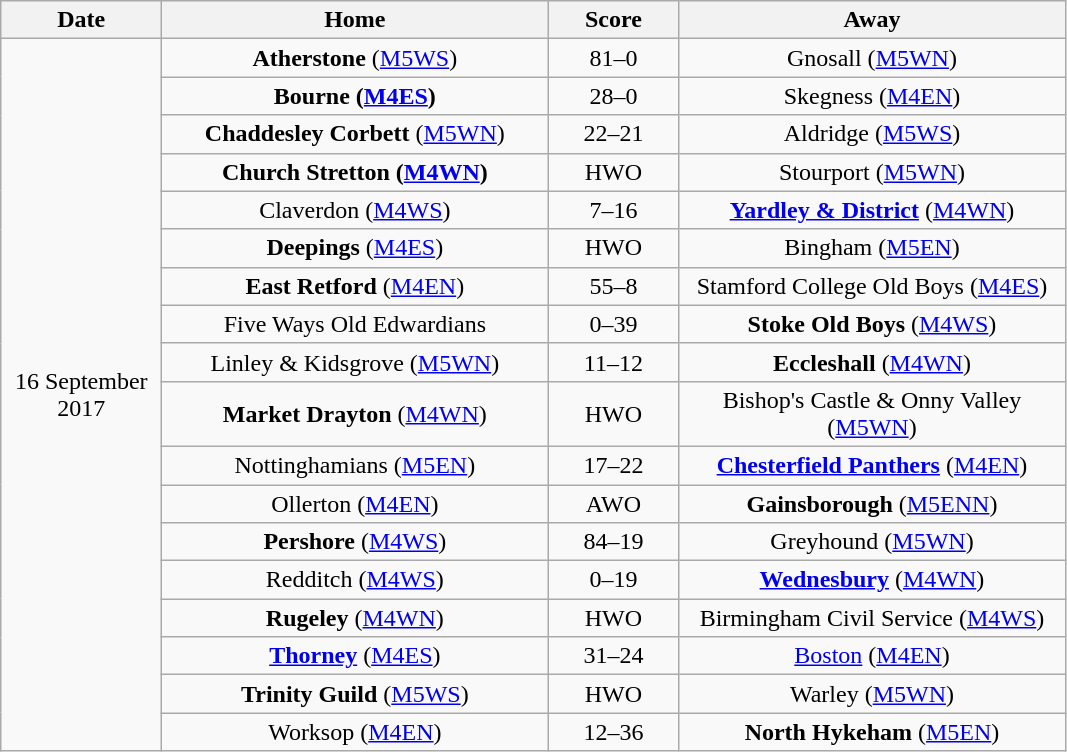<table class="wikitable" style="text-align: center">
<tr>
<th width=100>Date</th>
<th width=250>Home</th>
<th width=80>Score</th>
<th width=250>Away</th>
</tr>
<tr>
<td rowspan=18>16 September 2017</td>
<td><strong>Atherstone</strong> (<a href='#'>M5WS</a>)</td>
<td>81–0</td>
<td>Gnosall (<a href='#'>M5WN</a>)</td>
</tr>
<tr>
<td><strong>Bourne (<a href='#'>M4ES</a>)</strong></td>
<td>28–0</td>
<td>Skegness (<a href='#'>M4EN</a>)</td>
</tr>
<tr>
<td><strong>Chaddesley Corbett</strong> (<a href='#'>M5WN</a>)</td>
<td>22–21</td>
<td>Aldridge (<a href='#'>M5WS</a>)</td>
</tr>
<tr>
<td><strong>Church Stretton (<a href='#'>M4WN</a>)</strong></td>
<td>HWO</td>
<td>Stourport (<a href='#'>M5WN</a>)</td>
</tr>
<tr>
<td>Claverdon (<a href='#'>M4WS</a>)</td>
<td>7–16</td>
<td><strong><a href='#'>Yardley & District</a></strong> (<a href='#'>M4WN</a>)</td>
</tr>
<tr>
<td><strong>Deepings</strong> (<a href='#'>M4ES</a>)</td>
<td>HWO</td>
<td>Bingham (<a href='#'>M5EN</a>)</td>
</tr>
<tr>
<td><strong>East Retford</strong> (<a href='#'>M4EN</a>)</td>
<td>55–8</td>
<td>Stamford College Old Boys (<a href='#'>M4ES</a>)</td>
</tr>
<tr>
<td>Five Ways Old Edwardians</td>
<td>0–39</td>
<td><strong>Stoke Old Boys</strong> (<a href='#'>M4WS</a>)</td>
</tr>
<tr>
<td>Linley & Kidsgrove (<a href='#'>M5WN</a>)</td>
<td>11–12</td>
<td><strong>Eccleshall</strong> (<a href='#'>M4WN</a>)</td>
</tr>
<tr>
<td><strong>Market Drayton</strong> (<a href='#'>M4WN</a>)</td>
<td>HWO</td>
<td>Bishop's Castle & Onny Valley (<a href='#'>M5WN</a>)</td>
</tr>
<tr>
<td>Nottinghamians (<a href='#'>M5EN</a>)</td>
<td>17–22</td>
<td><strong><a href='#'>Chesterfield Panthers</a></strong> (<a href='#'>M4EN</a>)</td>
</tr>
<tr>
<td>Ollerton (<a href='#'>M4EN</a>)</td>
<td>AWO</td>
<td><strong>Gainsborough</strong> (<a href='#'>M5ENN</a>)</td>
</tr>
<tr>
<td><strong>Pershore</strong> (<a href='#'>M4WS</a>)</td>
<td>84–19</td>
<td>Greyhound (<a href='#'>M5WN</a>)</td>
</tr>
<tr>
<td>Redditch (<a href='#'>M4WS</a>)</td>
<td>0–19</td>
<td><strong><a href='#'>Wednesbury</a></strong> (<a href='#'>M4WN</a>)</td>
</tr>
<tr>
<td><strong>Rugeley</strong> (<a href='#'>M4WN</a>)</td>
<td>HWO</td>
<td>Birmingham Civil Service (<a href='#'>M4WS</a>)</td>
</tr>
<tr>
<td><strong><a href='#'>Thorney</a></strong> (<a href='#'>M4ES</a>)</td>
<td>31–24</td>
<td><a href='#'>Boston</a> (<a href='#'>M4EN</a>)</td>
</tr>
<tr>
<td><strong>Trinity Guild</strong> (<a href='#'>M5WS</a>)</td>
<td>HWO</td>
<td>Warley (<a href='#'>M5WN</a>)</td>
</tr>
<tr>
<td>Worksop (<a href='#'>M4EN</a>)</td>
<td>12–36</td>
<td><strong>North Hykeham</strong> (<a href='#'>M5EN</a>)</td>
</tr>
</table>
